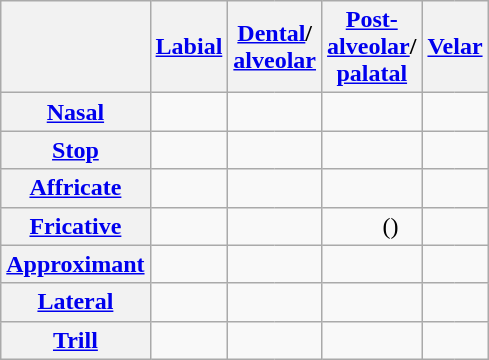<table class="wikitable" style="text-align: center;">
<tr>
<th></th>
<th colspan="2"><a href='#'>Labial</a></th>
<th colspan="2"><a href='#'>Dental</a>/<br><a href='#'>alveolar</a></th>
<th colspan="2"><a href='#'>Post-<br>alveolar</a>/<br><a href='#'>palatal</a></th>
<th colspan="2"><a href='#'>Velar</a></th>
</tr>
<tr>
<th><a href='#'>Nasal</a></th>
<td style="border-right: 0;"></td>
<td style="border-left: 0;"></td>
<td style="border-right: 0;"></td>
<td style="border-left: 0;"></td>
<td style="border-right: 0;"> </td>
<td style="border-left: 0;"></td>
<td colspan="2"></td>
</tr>
<tr>
<th><a href='#'>Stop</a></th>
<td style="border-right: 0;"></td>
<td style="border-left: 0;"></td>
<td style="border-right: 0;"></td>
<td style="border-left: 0;"></td>
<td colspan="2"></td>
<td style="border-right: 0;"></td>
<td style="border-left: 0;"></td>
</tr>
<tr>
<th><a href='#'>Affricate</a></th>
<td colspan="2"></td>
<td style="border-right: 0;"></td>
<td style="border-left: 0;"></td>
<td style="border-right: 0;"></td>
<td style="border-left: 0;"></td>
<td colspan="2"></td>
</tr>
<tr>
<th><a href='#'>Fricative</a></th>
<td style="border-right: 0;"></td>
<td style="border-left: 0;"></td>
<td style="border-right: 0;"></td>
<td style="border-left: 0;"></td>
<td style="border-right: 0;"></td>
<td style="border-left: 0;">()</td>
<td colspan="2"></td>
</tr>
<tr>
<th><a href='#'>Approximant</a></th>
<td colspan="2"></td>
<td colspan="2"></td>
<td style="border-right: 0;"> </td>
<td style="border-left: 0;"></td>
<td style="border-right: 0;"></td>
<td style="border-left: 0;"></td>
</tr>
<tr>
<th><a href='#'>Lateral</a></th>
<td colspan="2"></td>
<td style="border-right: 0;"></td>
<td style="border-left: 0;"></td>
<td style="border-right: 0;"> </td>
<td style="border-left: 0;"></td>
<td colspan="2"></td>
</tr>
<tr>
<th><a href='#'>Trill</a></th>
<td colspan="2"></td>
<td style="border-right: 0;"></td>
<td style="border-left: 0;"></td>
<td colspan="2"></td>
<td colspan="2"></td>
</tr>
</table>
